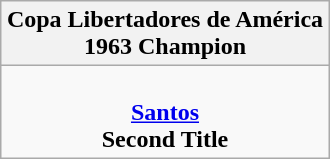<table class="wikitable" style="text-align: center; margin: 0 auto;">
<tr>
<th>Copa Libertadores de América<br>1963 Champion</th>
</tr>
<tr>
<td><br><strong><a href='#'>Santos</a></strong><br><strong>Second Title</strong></td>
</tr>
</table>
